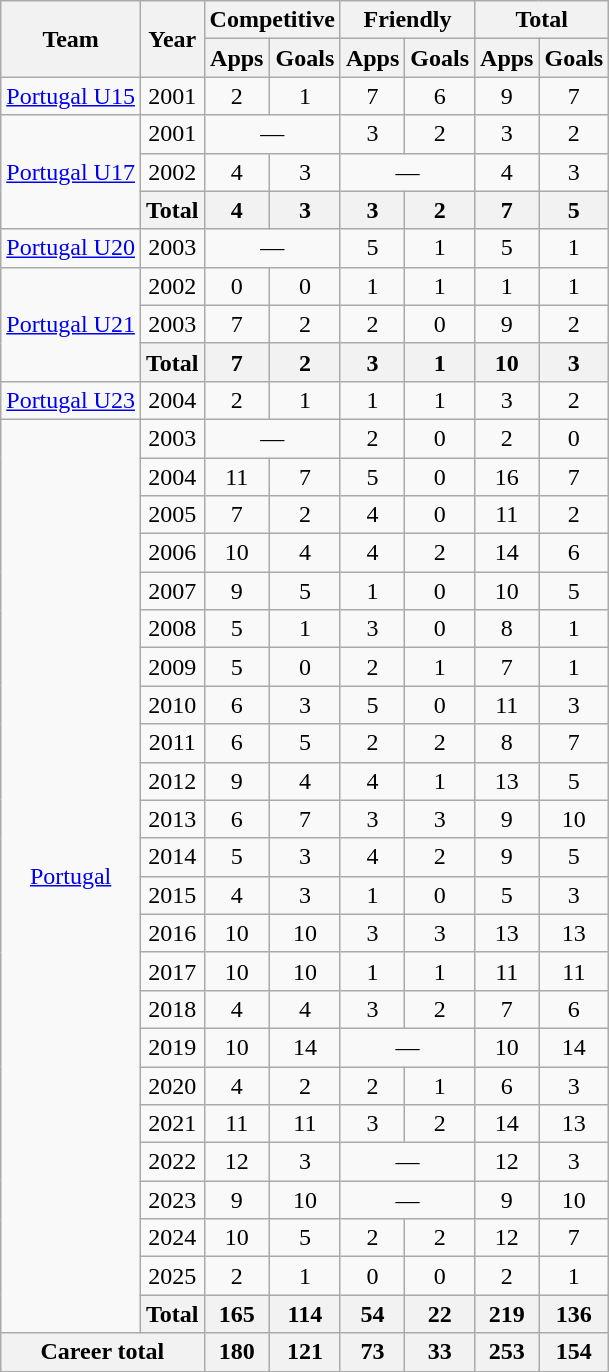<table class="wikitable" style="text-align:center">
<tr>
<th rowspan=2>Team</th>
<th rowspan=2>Year</th>
<th colspan=2>Competitive</th>
<th colspan=2>Friendly</th>
<th colspan=2>Total</th>
</tr>
<tr>
<th>Apps</th>
<th>Goals</th>
<th>Apps</th>
<th>Goals</th>
<th>Apps</th>
<th>Goals</th>
</tr>
<tr>
<td><a href='#'>Portugal U15</a></td>
<td>2001</td>
<td>2</td>
<td>1</td>
<td>7</td>
<td>6</td>
<td>9</td>
<td>7</td>
</tr>
<tr>
<td rowspan=3><a href='#'>Portugal U17</a></td>
<td>2001</td>
<td colspan=2>—</td>
<td>3</td>
<td>2</td>
<td>3</td>
<td>2</td>
</tr>
<tr>
<td>2002</td>
<td>4</td>
<td>3</td>
<td colspan=2>—</td>
<td>4</td>
<td>3</td>
</tr>
<tr>
<th>Total</th>
<th>4</th>
<th>3</th>
<th>3</th>
<th>2</th>
<th>7</th>
<th>5</th>
</tr>
<tr>
<td><a href='#'>Portugal U20</a></td>
<td>2003</td>
<td colspan=2>—</td>
<td>5</td>
<td>1</td>
<td>5</td>
<td>1</td>
</tr>
<tr>
<td rowspan=3><a href='#'>Portugal U21</a></td>
<td>2002</td>
<td>0</td>
<td>0</td>
<td>1</td>
<td>1</td>
<td>1</td>
<td>1</td>
</tr>
<tr>
<td>2003</td>
<td>7</td>
<td>2</td>
<td>2</td>
<td>0</td>
<td>9</td>
<td>2</td>
</tr>
<tr>
<th>Total</th>
<th>7</th>
<th>2</th>
<th>3</th>
<th>1</th>
<th>10</th>
<th>3</th>
</tr>
<tr>
<td><a href='#'>Portugal U23</a></td>
<td>2004</td>
<td>2</td>
<td>1</td>
<td>1</td>
<td>1</td>
<td>3</td>
<td>2</td>
</tr>
<tr>
<td rowspan="24"><a href='#'>Portugal</a></td>
<td>2003</td>
<td colspan=2>—</td>
<td>2</td>
<td>0</td>
<td>2</td>
<td>0</td>
</tr>
<tr>
<td>2004</td>
<td>11</td>
<td>7</td>
<td>5</td>
<td>0</td>
<td>16</td>
<td>7</td>
</tr>
<tr>
<td>2005</td>
<td>7</td>
<td>2</td>
<td>4</td>
<td>0</td>
<td>11</td>
<td>2</td>
</tr>
<tr>
<td>2006</td>
<td>10</td>
<td>4</td>
<td>4</td>
<td>2</td>
<td>14</td>
<td>6</td>
</tr>
<tr>
<td>2007</td>
<td>9</td>
<td>5</td>
<td>1</td>
<td>0</td>
<td>10</td>
<td>5</td>
</tr>
<tr>
<td>2008</td>
<td>5</td>
<td>1</td>
<td>3</td>
<td>0</td>
<td>8</td>
<td>1</td>
</tr>
<tr>
<td>2009</td>
<td>5</td>
<td>0</td>
<td>2</td>
<td>1</td>
<td>7</td>
<td>1</td>
</tr>
<tr>
<td>2010</td>
<td>6</td>
<td>3</td>
<td>5</td>
<td>0</td>
<td>11</td>
<td>3</td>
</tr>
<tr>
<td>2011</td>
<td>6</td>
<td>5</td>
<td>2</td>
<td>2</td>
<td>8</td>
<td>7</td>
</tr>
<tr>
<td>2012</td>
<td>9</td>
<td>4</td>
<td>4</td>
<td>1</td>
<td>13</td>
<td>5</td>
</tr>
<tr>
<td>2013</td>
<td>6</td>
<td>7</td>
<td>3</td>
<td>3</td>
<td>9</td>
<td>10</td>
</tr>
<tr>
<td>2014</td>
<td>5</td>
<td>3</td>
<td>4</td>
<td>2</td>
<td>9</td>
<td>5</td>
</tr>
<tr>
<td>2015</td>
<td>4</td>
<td>3</td>
<td>1</td>
<td>0</td>
<td>5</td>
<td>3</td>
</tr>
<tr>
<td>2016</td>
<td>10</td>
<td>10</td>
<td>3</td>
<td>3</td>
<td>13</td>
<td>13</td>
</tr>
<tr>
<td>2017</td>
<td>10</td>
<td>10</td>
<td>1</td>
<td>1</td>
<td>11</td>
<td>11</td>
</tr>
<tr>
<td>2018</td>
<td>4</td>
<td>4</td>
<td>3</td>
<td>2</td>
<td>7</td>
<td>6</td>
</tr>
<tr>
<td>2019</td>
<td>10</td>
<td>14</td>
<td colspan=2>—</td>
<td>10</td>
<td>14</td>
</tr>
<tr>
<td>2020</td>
<td>4</td>
<td>2</td>
<td>2</td>
<td>1</td>
<td>6</td>
<td>3</td>
</tr>
<tr>
<td>2021</td>
<td>11</td>
<td>11</td>
<td>3</td>
<td>2</td>
<td>14</td>
<td>13</td>
</tr>
<tr>
<td>2022</td>
<td>12</td>
<td>3</td>
<td colspan=2>—</td>
<td>12</td>
<td>3</td>
</tr>
<tr>
<td>2023</td>
<td>9</td>
<td>10</td>
<td colspan=2>—</td>
<td>9</td>
<td>10</td>
</tr>
<tr>
<td>2024</td>
<td>10</td>
<td>5</td>
<td>2</td>
<td>2</td>
<td>12</td>
<td>7</td>
</tr>
<tr>
<td>2025</td>
<td>2</td>
<td>1</td>
<td>0</td>
<td>0</td>
<td>2</td>
<td>1</td>
</tr>
<tr>
<th>Total</th>
<th>165</th>
<th>114</th>
<th>54</th>
<th>22</th>
<th>219</th>
<th>136</th>
</tr>
<tr>
<th colspan=2>Career total</th>
<th>180</th>
<th>121</th>
<th>73</th>
<th>33</th>
<th>253</th>
<th>154</th>
</tr>
</table>
